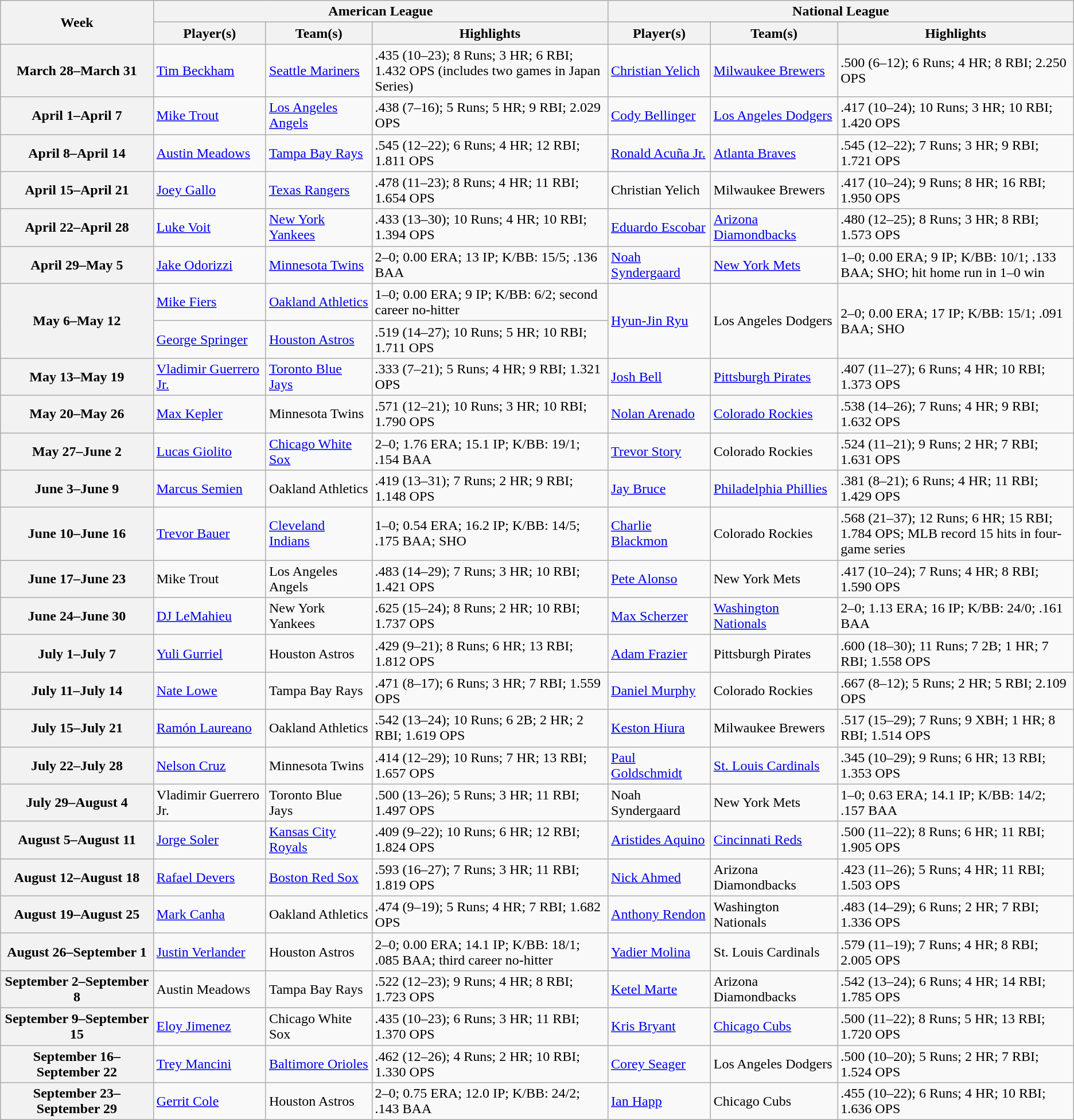<table class="wikitable plainrowheaders">
<tr>
<th rowspan=2>Week</th>
<th colspan=3>American League</th>
<th colspan=3>National League</th>
</tr>
<tr>
<th>Player(s)</th>
<th>Team(s)</th>
<th width=22%>Highlights</th>
<th>Player(s)</th>
<th>Team(s)</th>
<th width=22%>Highlights</th>
</tr>
<tr>
<th scope="row">March 28–March 31</th>
<td><a href='#'>Tim Beckham</a></td>
<td><a href='#'>Seattle Mariners</a></td>
<td>.435 (10–23); 8 Runs; 3 HR; 6 RBI; 1.432 OPS (includes two games in Japan Series)</td>
<td><a href='#'>Christian Yelich</a></td>
<td><a href='#'>Milwaukee Brewers</a></td>
<td>.500 (6–12); 6 Runs; 4 HR; 8 RBI; 2.250 OPS</td>
</tr>
<tr>
<th scope="row">April 1–April 7</th>
<td><a href='#'>Mike Trout</a></td>
<td><a href='#'>Los Angeles Angels</a></td>
<td>.438 (7–16); 5 Runs; 5 HR; 9 RBI; 2.029 OPS</td>
<td><a href='#'>Cody Bellinger</a></td>
<td><a href='#'>Los Angeles Dodgers</a></td>
<td>.417 (10–24); 10 Runs; 3 HR; 10 RBI; 1.420 OPS</td>
</tr>
<tr>
<th scope="row">April 8–April 14</th>
<td><a href='#'>Austin Meadows</a></td>
<td><a href='#'>Tampa Bay Rays</a></td>
<td>.545 (12–22); 6 Runs; 4 HR; 12 RBI; 1.811 OPS</td>
<td><a href='#'>Ronald Acuña Jr.</a></td>
<td><a href='#'>Atlanta Braves</a></td>
<td>.545 (12–22); 7 Runs; 3 HR; 9 RBI; 1.721 OPS</td>
</tr>
<tr>
<th scope="row">April 15–April 21</th>
<td><a href='#'>Joey Gallo</a></td>
<td><a href='#'>Texas Rangers</a></td>
<td>.478 (11–23); 8 Runs; 4 HR; 11 RBI; 1.654 OPS</td>
<td>Christian Yelich</td>
<td>Milwaukee Brewers</td>
<td>.417 (10–24); 9 Runs; 8 HR; 16 RBI; 1.950 OPS</td>
</tr>
<tr>
<th scope="row">April 22–April 28</th>
<td><a href='#'>Luke Voit</a></td>
<td><a href='#'>New York Yankees</a></td>
<td>.433 (13–30); 10 Runs; 4 HR; 10 RBI; 1.394 OPS</td>
<td><a href='#'>Eduardo Escobar</a></td>
<td><a href='#'>Arizona Diamondbacks</a></td>
<td>.480 (12–25); 8 Runs; 3 HR; 8 RBI; 1.573 OPS</td>
</tr>
<tr>
<th scope="row">April 29–May 5</th>
<td><a href='#'>Jake Odorizzi</a></td>
<td><a href='#'>Minnesota Twins</a></td>
<td>2–0; 0.00 ERA; 13 IP; K/BB: 15/5; .136 BAA</td>
<td><a href='#'>Noah Syndergaard</a></td>
<td><a href='#'>New York Mets</a></td>
<td>1–0; 0.00 ERA; 9 IP; K/BB: 10/1; .133 BAA; SHO; hit home run in 1–0 win</td>
</tr>
<tr>
<th rowspan="2" scope="row">May 6–May 12</th>
<td><a href='#'>Mike Fiers</a></td>
<td><a href='#'>Oakland Athletics</a></td>
<td>1–0; 0.00 ERA; 9 IP; K/BB: 6/2; second career no-hitter</td>
<td rowspan="2"><a href='#'>Hyun-Jin Ryu</a></td>
<td rowspan="2">Los Angeles Dodgers</td>
<td rowspan="2">2–0; 0.00 ERA; 17 IP; K/BB: 15/1; .091 BAA; SHO</td>
</tr>
<tr>
<td><a href='#'>George Springer</a></td>
<td><a href='#'>Houston Astros</a></td>
<td>.519 (14–27); 10 Runs; 5 HR; 10 RBI; 1.711 OPS</td>
</tr>
<tr>
<th scope="row">May 13–May 19</th>
<td><a href='#'>Vladimir Guerrero Jr.</a></td>
<td><a href='#'>Toronto Blue Jays</a></td>
<td>.333 (7–21); 5 Runs; 4 HR; 9 RBI; 1.321 OPS</td>
<td><a href='#'>Josh Bell</a></td>
<td><a href='#'>Pittsburgh Pirates</a></td>
<td>.407 (11–27); 6 Runs; 4 HR; 10 RBI; 1.373 OPS</td>
</tr>
<tr>
<th scope="row">May 20–May 26</th>
<td><a href='#'>Max Kepler</a></td>
<td>Minnesota Twins</td>
<td>.571 (12–21); 10 Runs; 3 HR; 10 RBI; 1.790 OPS</td>
<td><a href='#'>Nolan Arenado</a></td>
<td><a href='#'>Colorado Rockies</a></td>
<td>.538 (14–26); 7 Runs; 4 HR; 9 RBI; 1.632 OPS</td>
</tr>
<tr>
<th scope="row">May 27–June 2</th>
<td><a href='#'>Lucas Giolito</a></td>
<td><a href='#'>Chicago White Sox</a></td>
<td>2–0; 1.76 ERA; 15.1 IP; K/BB: 19/1; .154 BAA</td>
<td><a href='#'>Trevor Story</a></td>
<td>Colorado Rockies</td>
<td>.524 (11–21); 9 Runs; 2 HR; 7 RBI; 1.631 OPS</td>
</tr>
<tr>
<th scope="row">June 3–June 9</th>
<td><a href='#'>Marcus Semien</a></td>
<td>Oakland Athletics</td>
<td>.419 (13–31); 7 Runs; 2 HR; 9 RBI; 1.148 OPS</td>
<td><a href='#'>Jay Bruce</a></td>
<td><a href='#'>Philadelphia Phillies</a></td>
<td>.381 (8–21); 6 Runs; 4 HR; 11 RBI; 1.429 OPS</td>
</tr>
<tr>
<th scope="row">June 10–June 16</th>
<td><a href='#'>Trevor Bauer</a></td>
<td><a href='#'>Cleveland Indians</a></td>
<td>1–0; 0.54 ERA; 16.2 IP; K/BB: 14/5; .175 BAA; SHO</td>
<td><a href='#'>Charlie Blackmon</a></td>
<td>Colorado Rockies</td>
<td>.568 (21–37); 12 Runs; 6 HR; 15 RBI; 1.784 OPS; MLB record 15 hits in four-game series</td>
</tr>
<tr>
<th scope="row">June 17–June 23</th>
<td>Mike Trout</td>
<td>Los Angeles Angels</td>
<td>.483 (14–29); 7 Runs; 3 HR; 10 RBI; 1.421 OPS</td>
<td><a href='#'>Pete Alonso</a></td>
<td>New York Mets</td>
<td>.417 (10–24); 7 Runs; 4 HR; 8 RBI; 1.590 OPS</td>
</tr>
<tr>
<th scope="row">June 24–June 30</th>
<td><a href='#'>DJ LeMahieu</a></td>
<td>New York Yankees</td>
<td>.625 (15–24); 8 Runs; 2 HR; 10 RBI; 1.737 OPS</td>
<td><a href='#'>Max Scherzer</a></td>
<td><a href='#'>Washington Nationals</a></td>
<td>2–0; 1.13 ERA; 16 IP; K/BB: 24/0; .161 BAA</td>
</tr>
<tr>
<th scope="row">July 1–July 7</th>
<td><a href='#'>Yuli Gurriel</a></td>
<td>Houston Astros</td>
<td>.429 (9–21); 8 Runs; 6 HR; 13 RBI; 1.812 OPS</td>
<td><a href='#'>Adam Frazier</a></td>
<td>Pittsburgh Pirates</td>
<td>.600 (18–30); 11 Runs; 7 2B; 1 HR; 7 RBI; 1.558 OPS</td>
</tr>
<tr>
<th scope="row">July 11–July 14</th>
<td><a href='#'>Nate Lowe</a></td>
<td>Tampa Bay Rays</td>
<td>.471 (8–17); 6 Runs; 3 HR; 7 RBI; 1.559 OPS</td>
<td><a href='#'>Daniel Murphy</a></td>
<td>Colorado Rockies</td>
<td>.667 (8–12); 5 Runs; 2 HR; 5 RBI; 2.109 OPS</td>
</tr>
<tr>
<th scope="row">July 15–July 21</th>
<td><a href='#'>Ramón Laureano</a></td>
<td>Oakland Athletics</td>
<td>.542 (13–24); 10 Runs; 6 2B; 2 HR; 2 RBI; 1.619 OPS</td>
<td><a href='#'>Keston Hiura</a></td>
<td>Milwaukee Brewers</td>
<td>.517 (15–29); 7 Runs; 9 XBH; 1 HR; 8 RBI; 1.514 OPS</td>
</tr>
<tr>
<th scope="row">July 22–July 28</th>
<td><a href='#'>Nelson Cruz</a></td>
<td>Minnesota Twins</td>
<td>.414 (12–29); 10 Runs; 7 HR; 13 RBI; 1.657 OPS</td>
<td><a href='#'>Paul Goldschmidt</a></td>
<td><a href='#'>St. Louis Cardinals</a></td>
<td>.345 (10–29); 9 Runs; 6 HR; 13 RBI; 1.353 OPS</td>
</tr>
<tr>
<th scope="row">July 29–August 4</th>
<td>Vladimir Guerrero Jr.</td>
<td>Toronto Blue Jays</td>
<td>.500 (13–26); 5 Runs; 3 HR; 11 RBI; 1.497 OPS</td>
<td>Noah Syndergaard</td>
<td>New York Mets</td>
<td>1–0; 0.63 ERA; 14.1 IP; K/BB: 14/2; .157 BAA</td>
</tr>
<tr>
<th scope="row">August 5–August 11</th>
<td><a href='#'>Jorge Soler</a></td>
<td><a href='#'>Kansas City Royals</a></td>
<td>.409 (9–22); 10 Runs; 6 HR; 12 RBI; 1.824 OPS</td>
<td><a href='#'>Aristides Aquino</a></td>
<td><a href='#'>Cincinnati Reds</a></td>
<td>.500 (11–22); 8 Runs; 6 HR; 11 RBI; 1.905 OPS</td>
</tr>
<tr>
<th scope="row">August 12–August 18</th>
<td><a href='#'>Rafael Devers</a></td>
<td><a href='#'>Boston Red Sox</a></td>
<td>.593 (16–27); 7 Runs; 3 HR; 11 RBI; 1.819 OPS</td>
<td><a href='#'>Nick Ahmed</a></td>
<td>Arizona Diamondbacks</td>
<td>.423 (11–26); 5 Runs; 4 HR; 11 RBI; 1.503 OPS</td>
</tr>
<tr>
<th scope="row">August 19–August 25</th>
<td><a href='#'>Mark Canha</a></td>
<td>Oakland Athletics</td>
<td>.474 (9–19); 5 Runs; 4 HR; 7 RBI; 1.682 OPS</td>
<td><a href='#'>Anthony Rendon</a></td>
<td>Washington Nationals</td>
<td>.483 (14–29); 6 Runs; 2 HR; 7 RBI; 1.336 OPS</td>
</tr>
<tr>
<th scope="row">August 26–September 1</th>
<td><a href='#'>Justin Verlander</a></td>
<td>Houston Astros</td>
<td>2–0; 0.00 ERA; 14.1 IP; K/BB: 18/1; .085 BAA; third career no-hitter</td>
<td><a href='#'>Yadier Molina</a></td>
<td>St. Louis Cardinals</td>
<td>.579 (11–19); 7 Runs; 4 HR; 8 RBI; 2.005 OPS</td>
</tr>
<tr>
<th scope="row">September 2–September 8</th>
<td>Austin Meadows</td>
<td>Tampa Bay Rays</td>
<td>.522 (12–23); 9 Runs; 4 HR; 8 RBI; 1.723 OPS</td>
<td><a href='#'>Ketel Marte</a></td>
<td>Arizona Diamondbacks</td>
<td>.542 (13–24); 6 Runs; 4 HR; 14 RBI; 1.785 OPS</td>
</tr>
<tr>
<th scope="row">September 9–September 15</th>
<td><a href='#'>Eloy Jimenez</a></td>
<td>Chicago White Sox</td>
<td>.435 (10–23); 6 Runs; 3 HR; 11 RBI; 1.370 OPS</td>
<td><a href='#'>Kris Bryant</a></td>
<td><a href='#'>Chicago Cubs</a></td>
<td>.500 (11–22); 8 Runs; 5 HR; 13 RBI; 1.720 OPS</td>
</tr>
<tr>
<th scope="row">September 16–September 22</th>
<td><a href='#'>Trey Mancini</a></td>
<td><a href='#'>Baltimore Orioles</a></td>
<td>.462 (12–26); 4 Runs; 2 HR; 10 RBI; 1.330 OPS</td>
<td><a href='#'>Corey Seager</a></td>
<td>Los Angeles Dodgers</td>
<td>.500 (10–20); 5 Runs; 2 HR; 7 RBI; 1.524 OPS</td>
</tr>
<tr>
<th scope="row">September 23–September 29</th>
<td><a href='#'>Gerrit Cole</a></td>
<td>Houston Astros</td>
<td>2–0; 0.75 ERA; 12.0 IP; K/BB: 24/2; .143 BAA</td>
<td><a href='#'>Ian Happ</a></td>
<td>Chicago Cubs</td>
<td>.455 (10–22); 6 Runs; 4 HR; 10 RBI; 1.636 OPS</td>
</tr>
</table>
